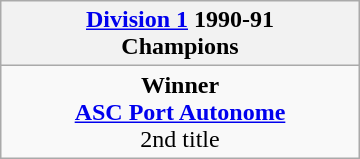<table class="wikitable" style="margin: 0 auto; width: 240px;">
<tr>
<th><a href='#'>Division 1</a> 1990-91<br>Champions</th>
</tr>
<tr>
<td align=center><strong>Winner</strong><br><strong><a href='#'>ASC Port Autonome</a></strong><br>2nd title</td>
</tr>
</table>
